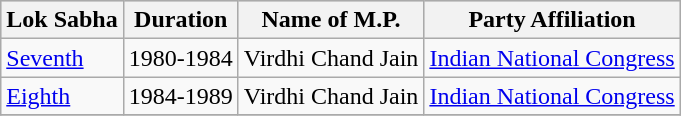<table class ="wikitable" border ="1" cellspacing ="0" cellpedding ="5">
<tr bgcolor = "#cccccc">
<th>Lok Sabha</th>
<th>Duration</th>
<th>Name of M.P.</th>
<th>Party Affiliation</th>
</tr>
<tr>
<td><a href='#'>Seventh</a></td>
<td>1980-1984</td>
<td>Virdhi Chand Jain</td>
<td><a href='#'>Indian National Congress</a></td>
</tr>
<tr>
<td><a href='#'>Eighth</a></td>
<td>1984-1989</td>
<td>Virdhi Chand Jain</td>
<td><a href='#'>Indian National Congress</a></td>
</tr>
<tr>
</tr>
</table>
